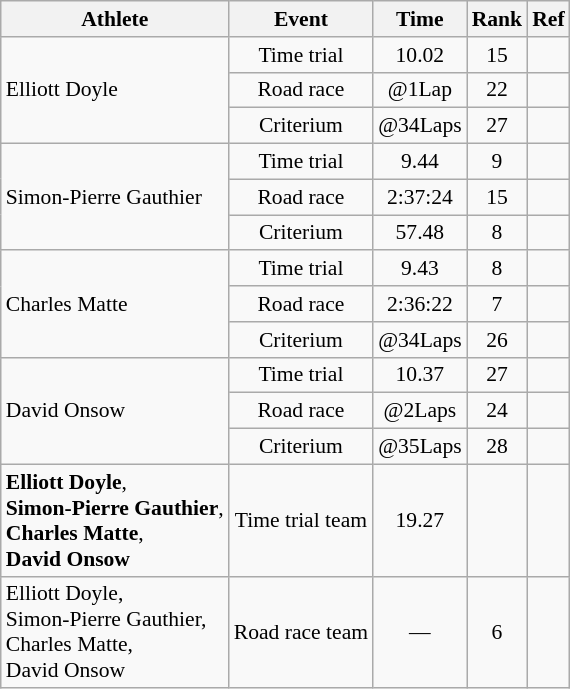<table class=wikitable style="font-size:90%">
<tr>
<th>Athlete</th>
<th>Event</th>
<th>Time</th>
<th>Rank</th>
<th>Ref</th>
</tr>
<tr>
<td rowspan=3>Elliott Doyle</td>
<td align=center>Time trial</td>
<td align=center>10.02</td>
<td align=center>15</td>
<td align=center></td>
</tr>
<tr>
<td align=center>Road race</td>
<td align=center>@1Lap</td>
<td align=center>22</td>
<td align=center></td>
</tr>
<tr>
<td align=center>Criterium</td>
<td align=center>@34Laps</td>
<td align=center>27</td>
<td align=center></td>
</tr>
<tr>
<td rowspan=3>Simon-Pierre Gauthier</td>
<td align=center>Time trial</td>
<td align=center>9.44</td>
<td align=center>9</td>
<td align=center></td>
</tr>
<tr>
<td align=center>Road race</td>
<td align=center>2:37:24</td>
<td align=center>15</td>
<td align=center></td>
</tr>
<tr>
<td align=center>Criterium</td>
<td align=center>57.48</td>
<td align=center>8</td>
<td align=center></td>
</tr>
<tr>
<td rowspan=3>Charles Matte</td>
<td align=center>Time trial</td>
<td align=center>9.43</td>
<td align=center>8</td>
<td align=center></td>
</tr>
<tr>
<td align=center>Road race</td>
<td align=center>2:36:22</td>
<td align=center>7</td>
<td align=center></td>
</tr>
<tr>
<td align=center>Criterium</td>
<td align=center>@34Laps</td>
<td align=center>26</td>
<td align=center></td>
</tr>
<tr>
<td rowspan=3>David Onsow</td>
<td align=center>Time trial</td>
<td align=center>10.37</td>
<td align=center>27</td>
<td align=center></td>
</tr>
<tr>
<td align=center>Road race</td>
<td align=center>@2Laps</td>
<td align=center>24</td>
<td align=center></td>
</tr>
<tr>
<td align=center>Criterium</td>
<td align=center>@35Laps</td>
<td align=center>28</td>
<td align=center></td>
</tr>
<tr>
<td><strong>Elliott Doyle</strong>,<br><strong>Simon-Pierre Gauthier</strong>,<br><strong>Charles Matte</strong>,<br><strong>David Onsow</strong></td>
<td align=center>Time trial team</td>
<td align=center>19.27</td>
<td align=center></td>
<td align=center></td>
</tr>
<tr>
<td>Elliott Doyle,<br>Simon-Pierre Gauthier,<br>Charles Matte,<br>David Onsow</td>
<td align=center>Road race team</td>
<td align=center>—</td>
<td align=center>6</td>
<td align=center></td>
</tr>
</table>
